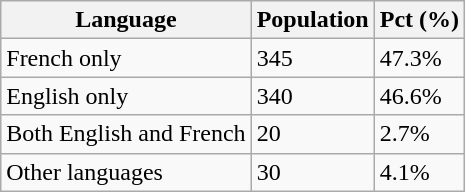<table class="wikitable">
<tr>
<th>Language</th>
<th>Population</th>
<th>Pct (%)</th>
</tr>
<tr>
<td>French only</td>
<td>345</td>
<td>47.3%</td>
</tr>
<tr>
<td>English only</td>
<td>340</td>
<td>46.6%</td>
</tr>
<tr>
<td>Both English and French</td>
<td>20</td>
<td>2.7%</td>
</tr>
<tr>
<td>Other languages</td>
<td>30</td>
<td>4.1%</td>
</tr>
</table>
